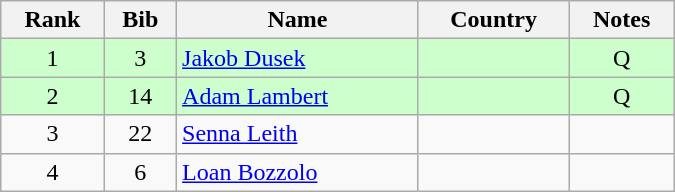<table class="wikitable" style="text-align:center; width:450px">
<tr>
<th>Rank</th>
<th>Bib</th>
<th>Name</th>
<th>Country</th>
<th>Notes</th>
</tr>
<tr bgcolor=ccffcc>
<td>1</td>
<td>3</td>
<td align=left><a href='#'>Jakob Dusek</a></td>
<td align=left></td>
<td>Q</td>
</tr>
<tr bgcolor=ccffcc>
<td>2</td>
<td>14</td>
<td align=left><a href='#'>Adam Lambert</a></td>
<td align=left></td>
<td>Q</td>
</tr>
<tr>
<td>3</td>
<td>22</td>
<td align=left><a href='#'>Senna Leith</a></td>
<td align=left></td>
<td></td>
</tr>
<tr>
<td>4</td>
<td>6</td>
<td align=left><a href='#'>Loan Bozzolo</a></td>
<td align=left></td>
<td></td>
</tr>
</table>
